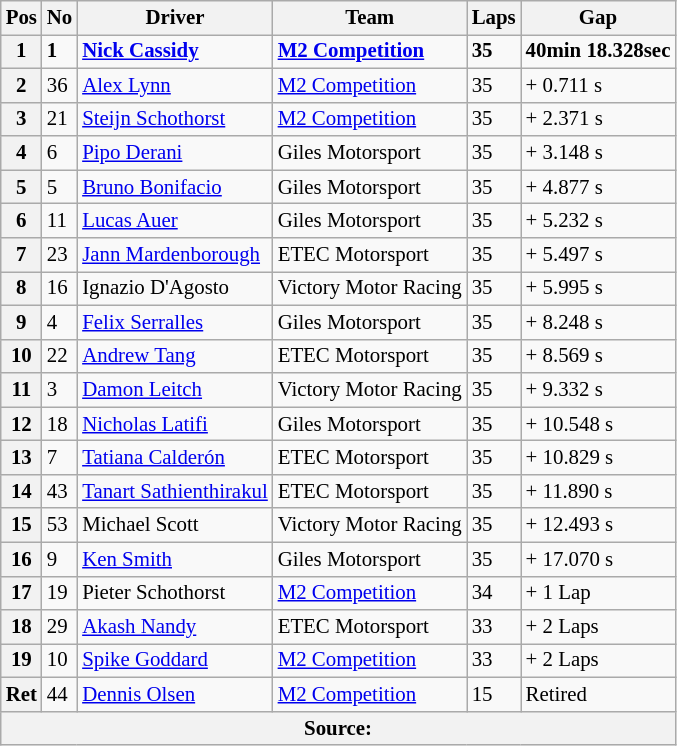<table class="wikitable" style="font-size: 87%;">
<tr>
<th>Pos</th>
<th>No</th>
<th>Driver</th>
<th>Team</th>
<th>Laps</th>
<th>Gap</th>
</tr>
<tr>
<th><strong>1</strong></th>
<td><strong>1</strong></td>
<td><strong> <a href='#'>Nick Cassidy</a></strong></td>
<td><strong><a href='#'>M2 Competition</a></strong></td>
<td><strong>35</strong></td>
<td><strong>40min 18.328sec</strong></td>
</tr>
<tr>
<th>2</th>
<td>36</td>
<td> <a href='#'>Alex Lynn</a></td>
<td><a href='#'>M2 Competition</a></td>
<td>35</td>
<td>+ 0.711 s</td>
</tr>
<tr>
<th>3</th>
<td>21</td>
<td> <a href='#'>Steijn Schothorst</a></td>
<td><a href='#'>M2 Competition</a></td>
<td>35</td>
<td>+ 2.371 s</td>
</tr>
<tr>
<th>4</th>
<td>6</td>
<td> <a href='#'>Pipo Derani</a></td>
<td>Giles Motorsport</td>
<td>35</td>
<td>+ 3.148 s</td>
</tr>
<tr>
<th>5</th>
<td>5</td>
<td> <a href='#'>Bruno Bonifacio</a></td>
<td>Giles Motorsport</td>
<td>35</td>
<td>+ 4.877 s</td>
</tr>
<tr>
<th>6</th>
<td>11</td>
<td> <a href='#'>Lucas Auer</a></td>
<td>Giles Motorsport</td>
<td>35</td>
<td>+ 5.232 s</td>
</tr>
<tr>
<th>7</th>
<td>23</td>
<td> <a href='#'>Jann Mardenborough</a></td>
<td>ETEC Motorsport</td>
<td>35</td>
<td>+ 5.497 s</td>
</tr>
<tr>
<th>8</th>
<td>16</td>
<td> Ignazio D'Agosto</td>
<td>Victory Motor Racing</td>
<td>35</td>
<td>+ 5.995 s</td>
</tr>
<tr>
<th>9</th>
<td>4</td>
<td> <a href='#'>Felix Serralles</a></td>
<td>Giles Motorsport</td>
<td>35</td>
<td>+ 8.248 s</td>
</tr>
<tr>
<th>10</th>
<td>22</td>
<td> <a href='#'>Andrew Tang</a></td>
<td>ETEC Motorsport</td>
<td>35</td>
<td>+ 8.569 s</td>
</tr>
<tr>
<th>11</th>
<td>3</td>
<td> <a href='#'>Damon Leitch</a></td>
<td>Victory Motor Racing</td>
<td>35</td>
<td>+ 9.332 s</td>
</tr>
<tr>
<th>12</th>
<td>18</td>
<td> <a href='#'>Nicholas Latifi</a></td>
<td>Giles Motorsport</td>
<td>35</td>
<td>+ 10.548 s</td>
</tr>
<tr>
<th>13</th>
<td>7</td>
<td> <a href='#'>Tatiana Calderón</a></td>
<td>ETEC Motorsport</td>
<td>35</td>
<td>+ 10.829 s</td>
</tr>
<tr>
<th>14</th>
<td>43</td>
<td> <a href='#'>Tanart Sathienthirakul</a></td>
<td>ETEC Motorsport</td>
<td>35</td>
<td>+ 11.890 s</td>
</tr>
<tr>
<th>15</th>
<td>53</td>
<td> Michael Scott</td>
<td>Victory Motor Racing</td>
<td>35</td>
<td>+ 12.493 s</td>
</tr>
<tr>
<th>16</th>
<td>9</td>
<td> <a href='#'>Ken Smith</a></td>
<td>Giles Motorsport</td>
<td>35</td>
<td>+ 17.070 s</td>
</tr>
<tr>
<th>17</th>
<td>19</td>
<td> Pieter Schothorst</td>
<td><a href='#'>M2 Competition</a></td>
<td>34</td>
<td>+ 1 Lap</td>
</tr>
<tr>
<th>18</th>
<td>29</td>
<td> <a href='#'>Akash Nandy</a></td>
<td>ETEC Motorsport</td>
<td>33</td>
<td>+ 2 Laps</td>
</tr>
<tr>
<th>19</th>
<td>10</td>
<td> <a href='#'>Spike Goddard</a></td>
<td><a href='#'>M2 Competition</a></td>
<td>33</td>
<td>+ 2 Laps</td>
</tr>
<tr>
<th>Ret</th>
<td>44</td>
<td> <a href='#'>Dennis Olsen</a></td>
<td><a href='#'>M2 Competition</a></td>
<td>15</td>
<td>Retired</td>
</tr>
<tr>
<th colspan=6>Source:</th>
</tr>
</table>
